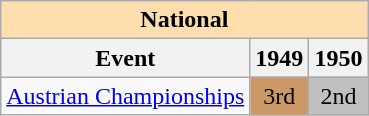<table class="wikitable" style="text-align:center">
<tr>
<th style="background-color: #ffdead; " colspan=3 align=center>National</th>
</tr>
<tr>
<th>Event</th>
<th>1949</th>
<th>1950</th>
</tr>
<tr>
<td align=left><a href='#'>Austrian Championships</a></td>
<td bgcolor=cc9966>3rd</td>
<td bgcolor=silver>2nd</td>
</tr>
</table>
